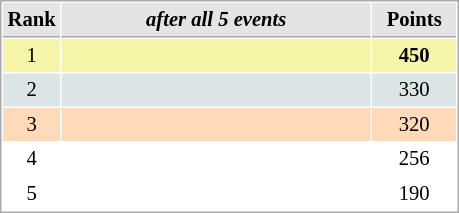<table cellspacing="1" cellpadding="3" style="border:1px solid #AAAAAA;font-size:86%">
<tr style="background-color: #E4E4E4;">
<th style="border-bottom:1px solid #AAAAAA; width: 10px;">Rank</th>
<th style="border-bottom:1px solid #AAAAAA; width: 200px;"><em>after all 5 events</em></th>
<th style="border-bottom:1px solid #AAAAAA; width: 50px;">Points</th>
</tr>
<tr style="background:#f7f6a8;">
<td align=center>1</td>
<td><strong></strong></td>
<td align=center><strong>450</strong></td>
</tr>
<tr style="background:#dce5e5;">
<td align=center>2</td>
<td></td>
<td align=center>330</td>
</tr>
<tr style="background:#ffdab9;">
<td align=center>3</td>
<td></td>
<td align=center>320</td>
</tr>
<tr>
<td align=center>4</td>
<td></td>
<td align=center>256</td>
</tr>
<tr>
<td align=center>5</td>
<td></td>
<td align=center>190</td>
</tr>
</table>
